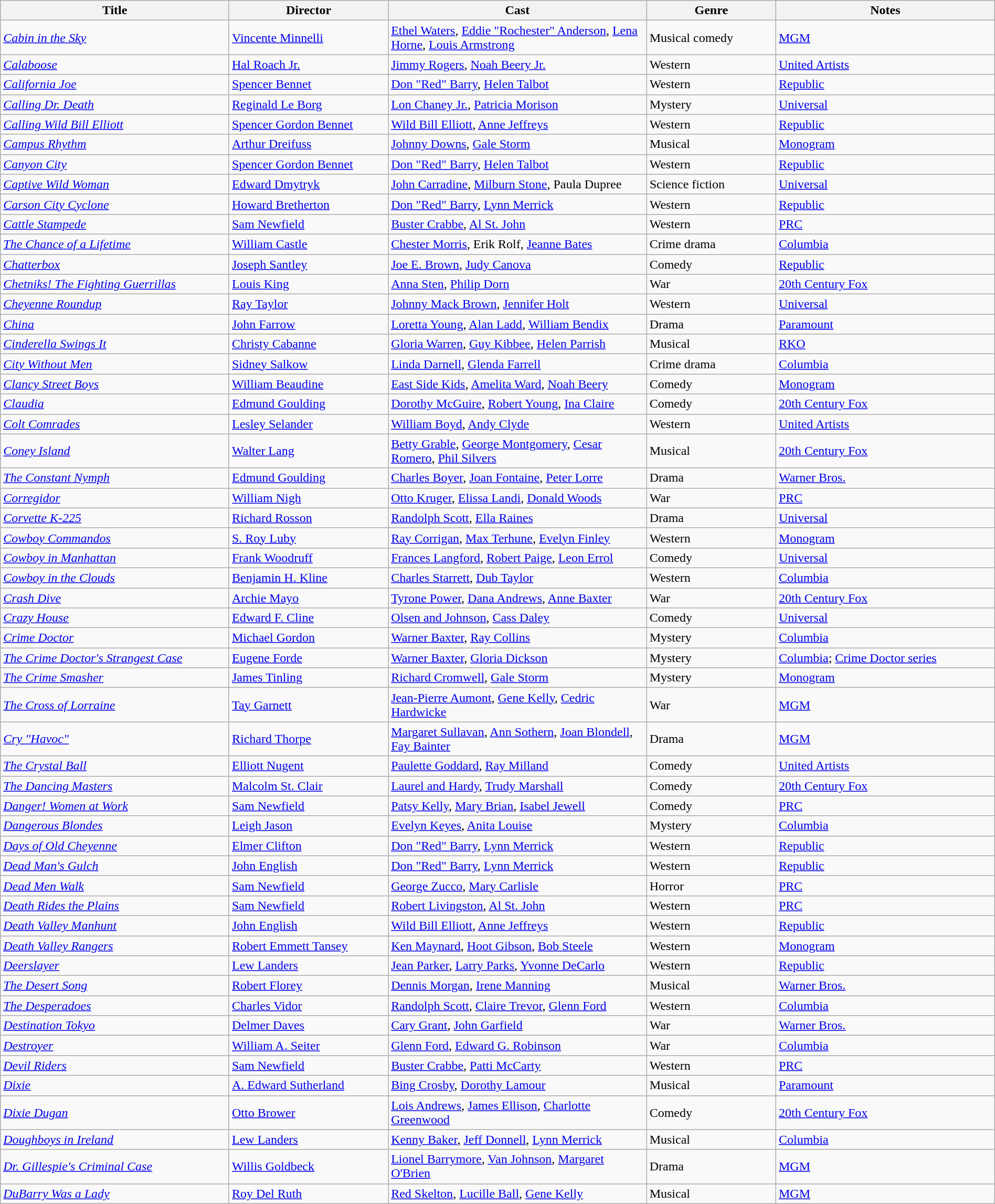<table class="wikitable" style="width:100%;">
<tr>
<th style="width:23%;">Title</th>
<th style="width:16%;">Director</th>
<th style="width:26%;">Cast</th>
<th style="width:13%;">Genre</th>
<th style="width:22%;">Notes</th>
</tr>
<tr>
<td><em><a href='#'>Cabin in the Sky</a></em></td>
<td><a href='#'>Vincente Minnelli</a></td>
<td><a href='#'>Ethel Waters</a>, <a href='#'>Eddie "Rochester" Anderson</a>, <a href='#'>Lena Horne</a>, <a href='#'>Louis Armstrong</a></td>
<td>Musical comedy</td>
<td><a href='#'>MGM</a></td>
</tr>
<tr>
<td><em><a href='#'>Calaboose</a></em></td>
<td><a href='#'>Hal Roach Jr.</a></td>
<td><a href='#'>Jimmy Rogers</a>, <a href='#'>Noah Beery Jr.</a></td>
<td>Western</td>
<td><a href='#'>United Artists</a></td>
</tr>
<tr>
<td><em><a href='#'>California Joe</a></em></td>
<td><a href='#'>Spencer Bennet</a></td>
<td><a href='#'>Don "Red" Barry</a>, <a href='#'>Helen Talbot</a></td>
<td>Western</td>
<td><a href='#'>Republic</a></td>
</tr>
<tr>
<td><em><a href='#'>Calling Dr. Death</a></em></td>
<td><a href='#'>Reginald Le Borg</a></td>
<td><a href='#'>Lon Chaney Jr.</a>, <a href='#'>Patricia Morison</a></td>
<td>Mystery</td>
<td><a href='#'>Universal</a></td>
</tr>
<tr>
<td><em><a href='#'>Calling Wild Bill Elliott</a></em></td>
<td><a href='#'>Spencer Gordon Bennet</a></td>
<td><a href='#'>Wild Bill Elliott</a>, <a href='#'>Anne Jeffreys</a></td>
<td>Western</td>
<td><a href='#'>Republic</a></td>
</tr>
<tr>
<td><em><a href='#'>Campus Rhythm</a></em></td>
<td><a href='#'>Arthur Dreifuss</a></td>
<td><a href='#'>Johnny Downs</a>, <a href='#'>Gale Storm</a></td>
<td>Musical</td>
<td><a href='#'>Monogram</a></td>
</tr>
<tr>
<td><em><a href='#'>Canyon City</a></em></td>
<td><a href='#'>Spencer Gordon Bennet</a></td>
<td><a href='#'>Don "Red" Barry</a>, <a href='#'>Helen Talbot</a></td>
<td>Western</td>
<td><a href='#'>Republic</a></td>
</tr>
<tr>
<td><em><a href='#'>Captive Wild Woman</a></em></td>
<td><a href='#'>Edward Dmytryk</a></td>
<td><a href='#'>John Carradine</a>, <a href='#'>Milburn Stone</a>, Paula Dupree</td>
<td>Science fiction</td>
<td><a href='#'>Universal</a></td>
</tr>
<tr>
<td><em><a href='#'>Carson City Cyclone</a></em></td>
<td><a href='#'>Howard Bretherton</a></td>
<td><a href='#'>Don "Red" Barry</a>, <a href='#'>Lynn Merrick</a></td>
<td>Western</td>
<td><a href='#'>Republic</a></td>
</tr>
<tr>
<td><em><a href='#'>Cattle Stampede</a></em></td>
<td><a href='#'>Sam Newfield</a></td>
<td><a href='#'>Buster Crabbe</a>, <a href='#'>Al St. John</a></td>
<td>Western</td>
<td><a href='#'>PRC</a></td>
</tr>
<tr>
<td><em><a href='#'>The Chance of a Lifetime</a></em></td>
<td><a href='#'>William Castle</a></td>
<td><a href='#'>Chester Morris</a>, Erik Rolf, <a href='#'>Jeanne Bates</a></td>
<td>Crime drama</td>
<td><a href='#'>Columbia</a></td>
</tr>
<tr>
<td><em><a href='#'>Chatterbox</a></em></td>
<td><a href='#'>Joseph Santley</a></td>
<td><a href='#'>Joe E. Brown</a>, <a href='#'>Judy Canova</a></td>
<td>Comedy</td>
<td><a href='#'>Republic</a></td>
</tr>
<tr>
<td><em><a href='#'>Chetniks! The Fighting Guerrillas</a></em></td>
<td><a href='#'>Louis King</a></td>
<td><a href='#'>Anna Sten</a>, <a href='#'>Philip Dorn</a></td>
<td>War</td>
<td><a href='#'>20th Century Fox</a></td>
</tr>
<tr>
<td><em><a href='#'>Cheyenne Roundup</a></em></td>
<td><a href='#'>Ray Taylor</a></td>
<td><a href='#'>Johnny Mack Brown</a>, <a href='#'>Jennifer Holt</a></td>
<td>Western</td>
<td><a href='#'>Universal</a></td>
</tr>
<tr>
<td><em><a href='#'>China</a></em></td>
<td><a href='#'>John Farrow</a></td>
<td><a href='#'>Loretta Young</a>, <a href='#'>Alan Ladd</a>, <a href='#'>William Bendix</a></td>
<td>Drama</td>
<td><a href='#'>Paramount</a></td>
</tr>
<tr>
<td><em><a href='#'>Cinderella Swings It</a></em></td>
<td><a href='#'>Christy Cabanne</a></td>
<td><a href='#'>Gloria Warren</a>, <a href='#'>Guy Kibbee</a>, <a href='#'>Helen Parrish</a></td>
<td>Musical</td>
<td><a href='#'>RKO</a></td>
</tr>
<tr>
<td><em><a href='#'>City Without Men</a></em></td>
<td><a href='#'>Sidney Salkow</a></td>
<td><a href='#'>Linda Darnell</a>, <a href='#'>Glenda Farrell</a></td>
<td>Crime drama</td>
<td><a href='#'>Columbia</a></td>
</tr>
<tr>
<td><em><a href='#'>Clancy Street Boys</a></em></td>
<td><a href='#'>William Beaudine</a></td>
<td><a href='#'>East Side Kids</a>, <a href='#'>Amelita Ward</a>, <a href='#'>Noah Beery</a></td>
<td>Comedy</td>
<td><a href='#'>Monogram</a></td>
</tr>
<tr>
<td><em><a href='#'>Claudia</a></em></td>
<td><a href='#'>Edmund Goulding</a></td>
<td><a href='#'>Dorothy McGuire</a>, <a href='#'>Robert Young</a>, <a href='#'>Ina Claire</a></td>
<td>Comedy</td>
<td><a href='#'>20th Century Fox</a></td>
</tr>
<tr>
<td><em><a href='#'>Colt Comrades</a></em></td>
<td><a href='#'>Lesley Selander</a></td>
<td><a href='#'>William Boyd</a>, <a href='#'>Andy Clyde</a></td>
<td>Western</td>
<td><a href='#'>United Artists</a></td>
</tr>
<tr>
<td><em><a href='#'>Coney Island</a></em></td>
<td><a href='#'>Walter Lang</a></td>
<td><a href='#'>Betty Grable</a>, <a href='#'>George Montgomery</a>, <a href='#'>Cesar Romero</a>, <a href='#'>Phil Silvers</a></td>
<td>Musical</td>
<td><a href='#'>20th Century Fox</a></td>
</tr>
<tr>
<td><em><a href='#'>The Constant Nymph</a></em></td>
<td><a href='#'>Edmund Goulding</a></td>
<td><a href='#'>Charles Boyer</a>, <a href='#'>Joan Fontaine</a>, <a href='#'>Peter Lorre</a></td>
<td>Drama</td>
<td><a href='#'>Warner Bros.</a></td>
</tr>
<tr>
<td><em><a href='#'>Corregidor</a></em></td>
<td><a href='#'>William Nigh</a></td>
<td><a href='#'>Otto Kruger</a>, <a href='#'>Elissa Landi</a>, <a href='#'>Donald Woods</a></td>
<td>War</td>
<td><a href='#'>PRC</a></td>
</tr>
<tr>
<td><em><a href='#'>Corvette K-225</a></em></td>
<td><a href='#'>Richard Rosson</a></td>
<td><a href='#'>Randolph Scott</a>, <a href='#'>Ella Raines</a></td>
<td>Drama</td>
<td><a href='#'>Universal</a></td>
</tr>
<tr>
<td><em><a href='#'>Cowboy Commandos</a></em></td>
<td><a href='#'>S. Roy Luby</a></td>
<td><a href='#'>Ray Corrigan</a>, <a href='#'>Max Terhune</a>, <a href='#'>Evelyn Finley</a></td>
<td>Western</td>
<td><a href='#'>Monogram</a></td>
</tr>
<tr>
<td><em><a href='#'>Cowboy in Manhattan</a></em></td>
<td><a href='#'>Frank Woodruff</a></td>
<td><a href='#'>Frances Langford</a>, <a href='#'>Robert Paige</a>, <a href='#'>Leon Errol</a></td>
<td>Comedy</td>
<td><a href='#'>Universal</a></td>
</tr>
<tr>
<td><em><a href='#'>Cowboy in the Clouds</a></em></td>
<td><a href='#'>Benjamin H. Kline</a></td>
<td><a href='#'>Charles Starrett</a>, <a href='#'>Dub Taylor</a></td>
<td>Western</td>
<td><a href='#'>Columbia</a></td>
</tr>
<tr>
<td><em><a href='#'>Crash Dive</a></em></td>
<td><a href='#'>Archie Mayo</a></td>
<td><a href='#'>Tyrone Power</a>, <a href='#'>Dana Andrews</a>, <a href='#'>Anne Baxter</a></td>
<td>War</td>
<td><a href='#'>20th Century Fox</a></td>
</tr>
<tr>
<td><em><a href='#'>Crazy House</a></em></td>
<td><a href='#'>Edward F. Cline</a></td>
<td><a href='#'>Olsen and Johnson</a>, <a href='#'>Cass Daley</a></td>
<td>Comedy</td>
<td><a href='#'>Universal</a></td>
</tr>
<tr>
<td><em><a href='#'>Crime Doctor</a></em></td>
<td><a href='#'>Michael Gordon</a></td>
<td><a href='#'>Warner Baxter</a>, <a href='#'>Ray Collins</a></td>
<td>Mystery</td>
<td><a href='#'>Columbia</a></td>
</tr>
<tr>
<td><em><a href='#'>The Crime Doctor's Strangest Case</a></em></td>
<td><a href='#'>Eugene Forde</a></td>
<td><a href='#'>Warner Baxter</a>, <a href='#'>Gloria Dickson</a></td>
<td>Mystery</td>
<td><a href='#'>Columbia</a>; <a href='#'>Crime Doctor series</a></td>
</tr>
<tr>
<td><em><a href='#'>The Crime Smasher</a></em></td>
<td><a href='#'>James Tinling</a></td>
<td><a href='#'>Richard Cromwell</a>, <a href='#'>Gale Storm</a></td>
<td>Mystery</td>
<td><a href='#'>Monogram</a></td>
</tr>
<tr>
<td><em><a href='#'>The Cross of Lorraine</a></em></td>
<td><a href='#'>Tay Garnett</a></td>
<td><a href='#'>Jean-Pierre Aumont</a>, <a href='#'>Gene Kelly</a>, <a href='#'>Cedric Hardwicke</a></td>
<td>War</td>
<td><a href='#'>MGM</a></td>
</tr>
<tr>
<td><em><a href='#'>Cry "Havoc"</a></em></td>
<td><a href='#'>Richard Thorpe</a></td>
<td><a href='#'>Margaret Sullavan</a>, <a href='#'>Ann Sothern</a>, <a href='#'>Joan Blondell</a>, <a href='#'>Fay Bainter</a></td>
<td>Drama</td>
<td><a href='#'>MGM</a></td>
</tr>
<tr>
<td><em><a href='#'>The Crystal Ball</a></em></td>
<td><a href='#'>Elliott Nugent</a></td>
<td><a href='#'>Paulette Goddard</a>, <a href='#'>Ray Milland</a></td>
<td>Comedy</td>
<td><a href='#'>United Artists</a></td>
</tr>
<tr>
<td><em><a href='#'>The Dancing Masters</a></em></td>
<td><a href='#'>Malcolm St. Clair</a></td>
<td><a href='#'>Laurel and Hardy</a>, <a href='#'>Trudy Marshall</a></td>
<td>Comedy</td>
<td><a href='#'>20th Century Fox</a></td>
</tr>
<tr>
<td><em><a href='#'>Danger! Women at Work</a></em></td>
<td><a href='#'>Sam Newfield</a></td>
<td><a href='#'>Patsy Kelly</a>, <a href='#'>Mary Brian</a>, <a href='#'>Isabel Jewell</a></td>
<td>Comedy</td>
<td><a href='#'>PRC</a></td>
</tr>
<tr>
<td><em><a href='#'>Dangerous Blondes</a></em></td>
<td><a href='#'>Leigh Jason</a></td>
<td><a href='#'>Evelyn Keyes</a>, <a href='#'>Anita Louise</a></td>
<td>Mystery</td>
<td><a href='#'>Columbia</a></td>
</tr>
<tr>
<td><em><a href='#'>Days of Old Cheyenne</a></em></td>
<td><a href='#'>Elmer Clifton</a></td>
<td><a href='#'>Don "Red" Barry</a>, <a href='#'>Lynn Merrick</a></td>
<td>Western</td>
<td><a href='#'>Republic</a></td>
</tr>
<tr>
<td><em><a href='#'>Dead Man's Gulch</a></em></td>
<td><a href='#'>John English</a></td>
<td><a href='#'>Don "Red" Barry</a>, <a href='#'>Lynn Merrick</a></td>
<td>Western</td>
<td><a href='#'>Republic</a></td>
</tr>
<tr>
<td><em><a href='#'>Dead Men Walk</a></em></td>
<td><a href='#'>Sam Newfield</a></td>
<td><a href='#'>George Zucco</a>, <a href='#'>Mary Carlisle</a></td>
<td>Horror</td>
<td><a href='#'>PRC</a></td>
</tr>
<tr>
<td><em><a href='#'>Death Rides the Plains</a></em></td>
<td><a href='#'>Sam Newfield</a></td>
<td><a href='#'>Robert Livingston</a>, <a href='#'>Al St. John</a></td>
<td>Western</td>
<td><a href='#'>PRC</a></td>
</tr>
<tr>
<td><em><a href='#'>Death Valley Manhunt</a></em></td>
<td><a href='#'>John English</a></td>
<td><a href='#'>Wild Bill Elliott</a>, <a href='#'>Anne Jeffreys</a></td>
<td>Western</td>
<td><a href='#'>Republic</a></td>
</tr>
<tr>
<td><em><a href='#'>Death Valley Rangers</a></em></td>
<td><a href='#'>Robert Emmett Tansey</a></td>
<td><a href='#'>Ken Maynard</a>, <a href='#'>Hoot Gibson</a>, <a href='#'>Bob Steele</a></td>
<td>Western</td>
<td><a href='#'>Monogram</a></td>
</tr>
<tr>
<td><em><a href='#'>Deerslayer</a></em></td>
<td><a href='#'>Lew Landers</a></td>
<td><a href='#'>Jean Parker</a>, <a href='#'>Larry Parks</a>, <a href='#'>Yvonne DeCarlo</a></td>
<td>Western</td>
<td><a href='#'>Republic</a></td>
</tr>
<tr>
<td><em><a href='#'>The Desert Song</a></em></td>
<td><a href='#'>Robert Florey</a></td>
<td><a href='#'>Dennis Morgan</a>, <a href='#'>Irene Manning</a></td>
<td>Musical</td>
<td><a href='#'>Warner Bros.</a></td>
</tr>
<tr>
<td><em><a href='#'>The Desperadoes</a></em></td>
<td><a href='#'>Charles Vidor</a></td>
<td><a href='#'>Randolph Scott</a>, <a href='#'>Claire Trevor</a>, <a href='#'>Glenn Ford</a></td>
<td>Western</td>
<td><a href='#'>Columbia</a></td>
</tr>
<tr>
<td><em><a href='#'>Destination Tokyo</a></em></td>
<td><a href='#'>Delmer Daves</a></td>
<td><a href='#'>Cary Grant</a>, <a href='#'>John Garfield</a></td>
<td>War</td>
<td><a href='#'>Warner Bros.</a></td>
</tr>
<tr>
<td><em><a href='#'>Destroyer</a></em></td>
<td><a href='#'>William A. Seiter</a></td>
<td><a href='#'>Glenn Ford</a>, <a href='#'>Edward G. Robinson</a></td>
<td>War</td>
<td><a href='#'>Columbia</a></td>
</tr>
<tr>
<td><em><a href='#'>Devil Riders</a></em></td>
<td><a href='#'>Sam Newfield</a></td>
<td><a href='#'>Buster Crabbe</a>, <a href='#'>Patti McCarty</a></td>
<td>Western</td>
<td><a href='#'>PRC</a></td>
</tr>
<tr>
<td><em><a href='#'>Dixie</a></em></td>
<td><a href='#'>A. Edward Sutherland</a></td>
<td><a href='#'>Bing Crosby</a>, <a href='#'>Dorothy Lamour</a></td>
<td>Musical</td>
<td><a href='#'>Paramount</a></td>
</tr>
<tr>
<td><em><a href='#'>Dixie Dugan</a></em></td>
<td><a href='#'>Otto Brower</a></td>
<td><a href='#'>Lois Andrews</a>, <a href='#'>James Ellison</a>, <a href='#'>Charlotte Greenwood</a></td>
<td>Comedy</td>
<td><a href='#'>20th Century Fox</a></td>
</tr>
<tr>
<td><em><a href='#'>Doughboys in Ireland</a></em></td>
<td><a href='#'>Lew Landers</a></td>
<td><a href='#'>Kenny Baker</a>, <a href='#'>Jeff Donnell</a>, <a href='#'>Lynn Merrick</a></td>
<td>Musical</td>
<td><a href='#'>Columbia</a></td>
</tr>
<tr>
<td><em><a href='#'>Dr. Gillespie's Criminal Case</a></em></td>
<td><a href='#'>Willis Goldbeck</a></td>
<td><a href='#'>Lionel Barrymore</a>, <a href='#'>Van Johnson</a>, <a href='#'>Margaret O'Brien</a></td>
<td>Drama</td>
<td><a href='#'>MGM</a></td>
</tr>
<tr>
<td><em><a href='#'>DuBarry Was a Lady</a></em></td>
<td><a href='#'>Roy Del Ruth</a></td>
<td><a href='#'>Red Skelton</a>, <a href='#'>Lucille Ball</a>, <a href='#'>Gene Kelly</a></td>
<td>Musical</td>
<td><a href='#'>MGM</a></td>
</tr>
</table>
